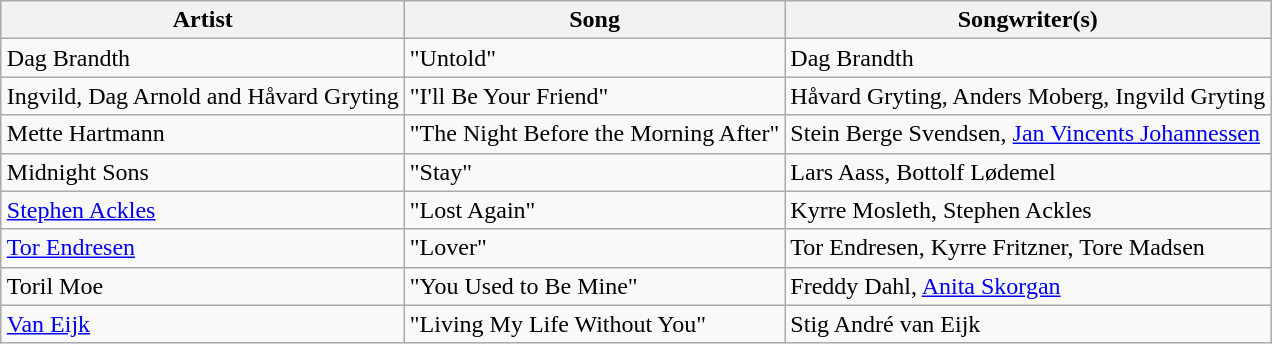<table class="sortable wikitable" style="margin: 1em auto 1em auto;">
<tr>
<th>Artist</th>
<th>Song</th>
<th>Songwriter(s)</th>
</tr>
<tr>
<td>Dag Brandth</td>
<td>"Untold"</td>
<td>Dag Brandth</td>
</tr>
<tr>
<td>Ingvild, Dag Arnold and Håvard Gryting</td>
<td>"I'll Be Your Friend"</td>
<td>Håvard Gryting, Anders Moberg, Ingvild Gryting</td>
</tr>
<tr>
<td>Mette Hartmann</td>
<td>"The Night Before the Morning After"</td>
<td>Stein Berge Svendsen, <a href='#'>Jan Vincents Johannessen</a></td>
</tr>
<tr>
<td>Midnight Sons</td>
<td>"Stay"</td>
<td>Lars Aass, Bottolf Lødemel</td>
</tr>
<tr>
<td><a href='#'>Stephen Ackles</a></td>
<td>"Lost Again"</td>
<td>Kyrre Mosleth, Stephen Ackles</td>
</tr>
<tr>
<td><a href='#'>Tor Endresen</a></td>
<td>"Lover"</td>
<td>Tor Endresen, Kyrre Fritzner, Tore Madsen</td>
</tr>
<tr>
<td>Toril Moe</td>
<td>"You Used to Be Mine"</td>
<td>Freddy Dahl, <a href='#'>Anita Skorgan</a></td>
</tr>
<tr>
<td><a href='#'>Van Eijk</a></td>
<td>"Living My Life Without You"</td>
<td>Stig André van Eijk</td>
</tr>
</table>
